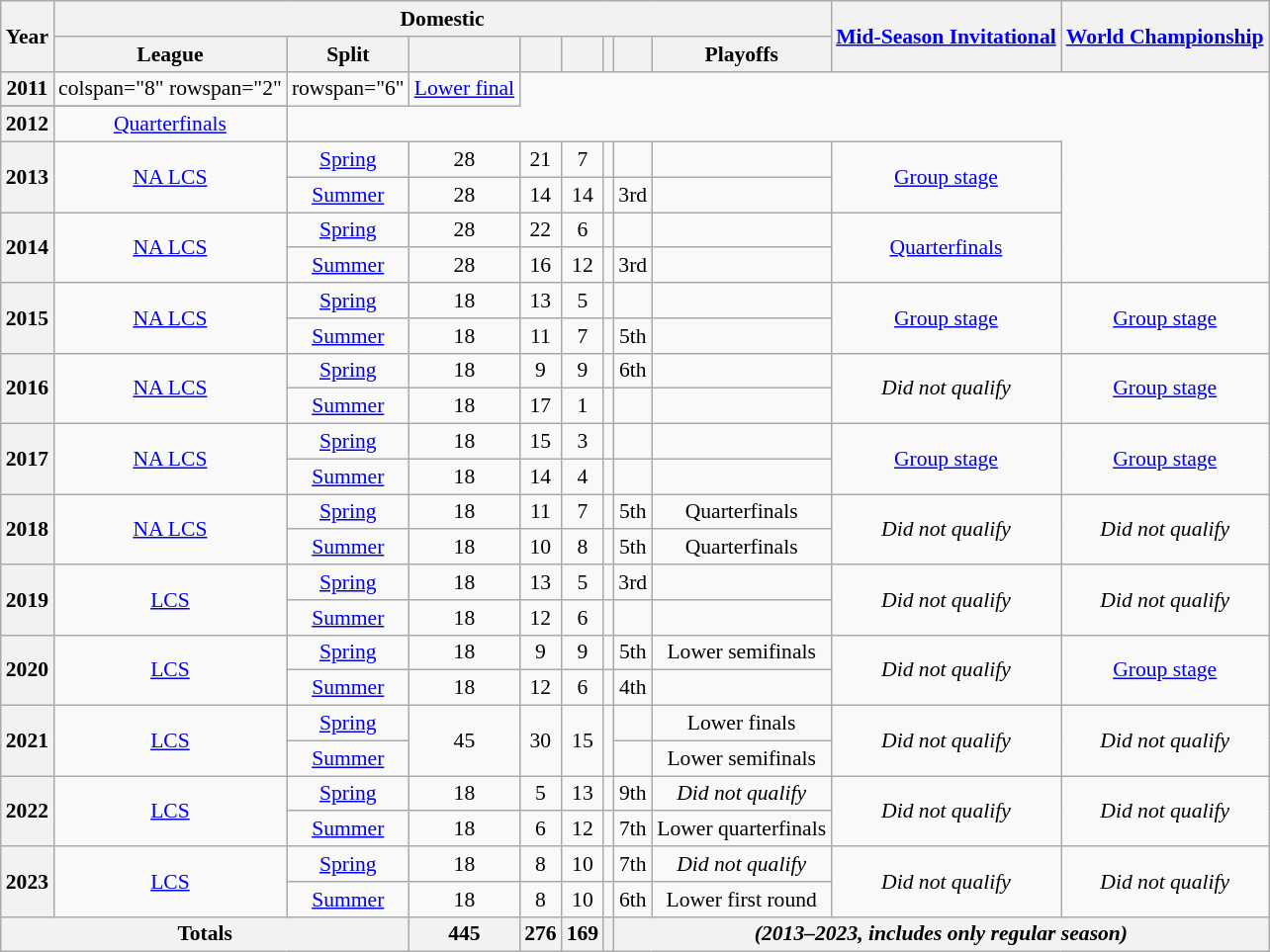<table class="wikitable sortable" style="font-size:90%; text-align:center;">
<tr style="background:#f0f6ff;">
<th rowspan=2>Year</th>
<th colspan=8>Domestic</th>
<th rowspan=2><a href='#'>Mid-Season Invitational</a></th>
<th rowspan=2><a href='#'>World Championship</a></th>
</tr>
<tr>
<th>League</th>
<th>Split</th>
<th></th>
<th></th>
<th></th>
<th></th>
<th></th>
<th>Playoffs</th>
</tr>
<tr>
<th scope="row">2011</th>
<td>colspan="8" rowspan="2" </td>
<td>rowspan="6" </td>
<td><a href='#'>Lower final</a></td>
</tr>
<tr>
</tr>
<tr>
<th scope="row">2012</th>
<td><a href='#'>Quarterfinals</a></td>
</tr>
<tr>
<th scope="row" rowspan=2>2013</th>
<td rowspan=2><a href='#'>NA LCS</a></td>
<td><a href='#'>Spring</a></td>
<td>28</td>
<td>21</td>
<td>7</td>
<td></td>
<td></td>
<td></td>
<td rowspan=2><a href='#'>Group stage</a></td>
</tr>
<tr>
<td><a href='#'>Summer</a></td>
<td>28</td>
<td>14</td>
<td>14</td>
<td></td>
<td>3rd</td>
<td></td>
</tr>
<tr>
<th scope="row" rowspan=2>2014</th>
<td rowspan=2><a href='#'>NA LCS</a></td>
<td><a href='#'>Spring</a></td>
<td>28</td>
<td>22</td>
<td>6</td>
<td></td>
<td></td>
<td></td>
<td rowspan=2><a href='#'>Quarterfinals</a></td>
</tr>
<tr>
<td><a href='#'>Summer</a></td>
<td>28</td>
<td>16</td>
<td>12</td>
<td></td>
<td>3rd</td>
<td></td>
</tr>
<tr>
<th scope="row" rowspan=2>2015</th>
<td rowspan=2><a href='#'>NA LCS</a></td>
<td><a href='#'>Spring</a></td>
<td>18</td>
<td>13</td>
<td>5</td>
<td></td>
<td></td>
<td></td>
<td rowspan=2><a href='#'>Group stage</a></td>
<td rowspan=2><a href='#'>Group stage</a></td>
</tr>
<tr>
<td><a href='#'>Summer</a></td>
<td>18</td>
<td>11</td>
<td>7</td>
<td></td>
<td>5th</td>
<td></td>
</tr>
<tr>
<th scope="row" rowspan=2>2016</th>
<td rowspan=2><a href='#'>NA LCS</a></td>
<td><a href='#'>Spring</a></td>
<td>18</td>
<td>9</td>
<td>9</td>
<td></td>
<td>6th</td>
<td></td>
<td rowspan=2><em>Did not qualify</em></td>
<td rowspan=2><a href='#'>Group stage</a></td>
</tr>
<tr>
<td><a href='#'>Summer</a></td>
<td>18</td>
<td>17</td>
<td>1</td>
<td></td>
<td></td>
<td></td>
</tr>
<tr>
<th scope="row" rowspan=2>2017</th>
<td rowspan=2><a href='#'>NA LCS</a></td>
<td><a href='#'>Spring</a></td>
<td>18</td>
<td>15</td>
<td>3</td>
<td></td>
<td></td>
<td></td>
<td rowspan=2><a href='#'>Group stage</a></td>
<td rowspan=2><a href='#'>Group stage</a></td>
</tr>
<tr>
<td><a href='#'>Summer</a></td>
<td>18</td>
<td>14</td>
<td>4</td>
<td></td>
<td></td>
<td></td>
</tr>
<tr>
<th scope="row" rowspan=2>2018</th>
<td rowspan=2><a href='#'>NA LCS</a></td>
<td><a href='#'>Spring</a></td>
<td>18</td>
<td>11</td>
<td>7</td>
<td></td>
<td>5th</td>
<td>Quarterfinals</td>
<td rowspan=2><em>Did not qualify</em></td>
<td rowspan=2><em>Did not qualify</em></td>
</tr>
<tr>
<td><a href='#'>Summer</a></td>
<td>18</td>
<td>10</td>
<td>8</td>
<td></td>
<td>5th</td>
<td>Quarterfinals</td>
</tr>
<tr>
<th scope="row" rowspan=2>2019</th>
<td rowspan=2><a href='#'>LCS</a></td>
<td><a href='#'>Spring</a></td>
<td>18</td>
<td>13</td>
<td>5</td>
<td></td>
<td>3rd</td>
<td></td>
<td rowspan=2><em>Did not qualify</em></td>
<td rowspan=2><em>Did not qualify</em></td>
</tr>
<tr>
<td><a href='#'>Summer</a></td>
<td>18</td>
<td>12</td>
<td>6</td>
<td></td>
<td></td>
<td></td>
</tr>
<tr>
<th scope="row" rowspan=2>2020</th>
<td rowspan=2><a href='#'>LCS</a></td>
<td><a href='#'>Spring</a></td>
<td>18</td>
<td>9</td>
<td>9</td>
<td></td>
<td>5th</td>
<td>Lower semifinals</td>
<td rowspan=2><em>Did not qualify</em></td>
<td rowspan=2><a href='#'>Group stage</a></td>
</tr>
<tr>
<td><a href='#'>Summer</a></td>
<td>18</td>
<td>12</td>
<td>6</td>
<td></td>
<td>4th</td>
<td></td>
</tr>
<tr>
<th scope="row" rowspan=2>2021</th>
<td rowspan=2><a href='#'>LCS</a></td>
<td><a href='#'>Spring</a></td>
<td rowspan=2>45</td>
<td rowspan=2>30</td>
<td rowspan=2>15</td>
<td rowspan=2></td>
<td></td>
<td>Lower finals</td>
<td rowspan=2><em>Did not qualify</em></td>
<td rowspan=2><em>Did not qualify</em></td>
</tr>
<tr>
<td><a href='#'>Summer</a></td>
<td></td>
<td>Lower semifinals</td>
</tr>
<tr>
<th scope="row" rowspan=2>2022</th>
<td rowspan=2><a href='#'>LCS</a></td>
<td><a href='#'>Spring</a></td>
<td>18</td>
<td>5</td>
<td>13</td>
<td></td>
<td>9th</td>
<td><em>Did not qualify</em></td>
<td rowspan=2><em>Did not qualify</em></td>
<td rowspan=2><em>Did not qualify</em></td>
</tr>
<tr>
<td><a href='#'>Summer</a></td>
<td>18</td>
<td>6</td>
<td>12</td>
<td></td>
<td>7th</td>
<td>Lower quarterfinals</td>
</tr>
<tr>
<th scope="row" rowspan=2>2023</th>
<td rowspan=2><a href='#'>LCS</a></td>
<td><a href='#'>Spring</a></td>
<td>18</td>
<td>8</td>
<td>10</td>
<td></td>
<td>7th</td>
<td><em>Did not qualify</em></td>
<td rowspan=2><em>Did not qualify</em></td>
<td rowspan=2><em>Did not qualify</em></td>
</tr>
<tr>
<td><a href='#'>Summer</a></td>
<td>18</td>
<td>8</td>
<td>10</td>
<td></td>
<td>6th</td>
<td>Lower first round</td>
</tr>
<tr>
<th colspan=3>Totals</th>
<th>445</th>
<th>276</th>
<th>169</th>
<th></th>
<th colspan=4><em>(2013–2023, includes only regular season)</em></th>
</tr>
</table>
